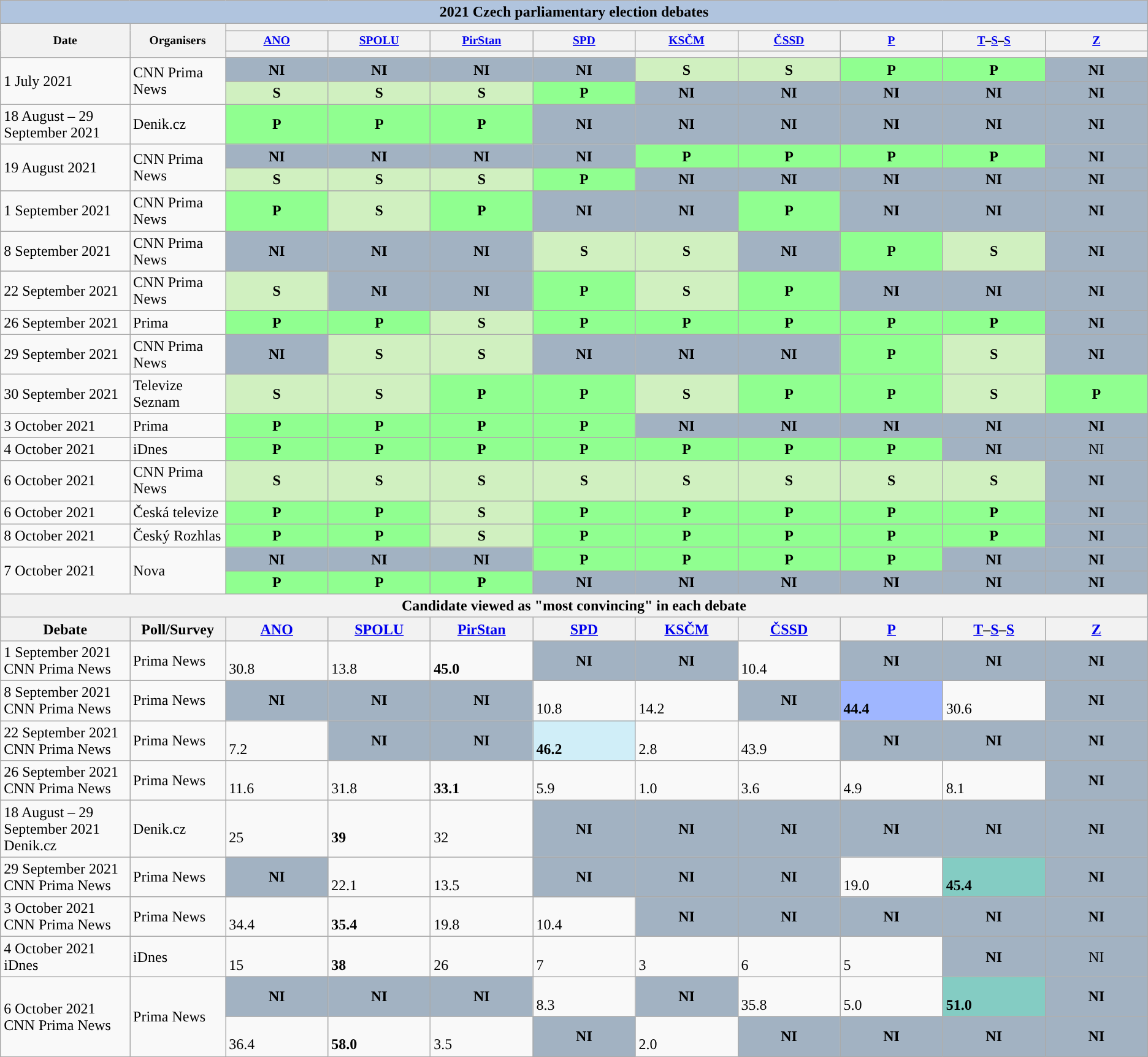<table class="wikitable">
<tr>
<th colspan="11" style="background:#B0C4DE">2021 Czech parliamentary election debates</th>
</tr>
<tr style="font-size:small;">
<th rowspan="4">Date</th>
<th rowspan="4">Organisers</th>
</tr>
<tr>
<th scope="col" colspan="9">       </th>
</tr>
<tr style="font-size:small;">
<th scope="col" style="width:6.5em;"><a href='#'>ANO</a></th>
<th scope="col" style="width:6.5em;"><a href='#'>SPOLU</a></th>
<th scope="col" style="width:6.5em;"><a href='#'>PirStan</a></th>
<th scope="col" style="width:6.5em;"><a href='#'>SPD</a></th>
<th scope="col" style="width:6.5em;"><a href='#'>KSČM</a></th>
<th scope="col" style="width:6.5em;"><a href='#'>ČSSD</a></th>
<th scope="col" style="width:6.5em;"><a href='#'>P</a></th>
<th scope="col" style="width:6.5em;"><a href='#'>T</a>–<a href='#'>S</a>–<a href='#'>S</a></th>
<th scope="col" style="width:6.5em;"><a href='#'>Z</a></th>
</tr>
<tr>
<th style="color:inherit;background:"></th>
<th style="color:inherit;background:"></th>
<th style="color:inherit;background:"></th>
<th style="color:inherit;background:"></th>
<th style="color:inherit;background:"></th>
<th style="color:inherit;background:"></th>
<th style="color:inherit;background:"></th>
<th style="color:inherit;background:"></th>
<th style="color:inherit;background:"></th>
</tr>
<tr>
<td rowspan="2">1 July 2021</td>
<td rowspan="2">CNN Prima News</td>
<td style="background:#A2B2C2; color:black; text-align:center;"><strong>NI</strong></td>
<td style="background:#A2B2C2; color:black; text-align:center;"><strong>NI</strong></td>
<td style="background:#A2B2C2; color:black; text-align:center;"><strong>NI</strong></td>
<td style="background:#A2B2C2; color:black; text-align:center;"><strong>NI</strong></td>
<td style="background:#D0F0C0; color:black; text-align:center;"><strong>S</strong><br></td>
<td style="background:#D0F0C0; color:black; text-align:center;"><strong>S</strong><br></td>
<td style="background:#90ff90; color:black; text-align:center;"><strong>P</strong><br></td>
<td style="background:#90ff90; color:black; text-align:center;"><strong>P</strong><br></td>
<td style="background:#A2B2C2; color:black; text-align:center;"><strong>NI</strong></td>
</tr>
<tr>
<td style="background:#D0F0C0; color:black; text-align:center;"><strong>S</strong><br></td>
<td style="background:#D0F0C0; color:black; text-align:center;"><strong>S</strong><br></td>
<td style="background:#D0F0C0; color:black; text-align:center;"><strong>S</strong><br></td>
<td style="background:#90ff90; color:black; text-align:center;"><strong>P</strong><br></td>
<td style="background:#A2B2C2; color:black; text-align:center;"><strong>NI</strong></td>
<td style="background:#A2B2C2; color:black; text-align:center;"><strong>NI</strong></td>
<td style="background:#A2B2C2; color:black; text-align:center;"><strong>NI</strong></td>
<td style="background:#A2B2C2; color:black; text-align:center;"><strong>NI</strong></td>
<td style="background:#A2B2C2; color:black; text-align:center;"><strong>NI</strong></td>
</tr>
<tr>
<td>18 August – 29 September 2021</td>
<td>Denik.cz</td>
<td style="background:#90ff90; color:black; text-align:center;"><strong>P</strong><br></td>
<td style="background:#90ff90; color:black; text-align:center;"><strong>P</strong><br></td>
<td style="background:#90ff90; color:black; text-align:center;"><strong>P</strong><br></td>
<td style="background:#A2B2C2; color:black; text-align:center;"><strong>NI</strong></td>
<td style="background:#A2B2C2; color:black; text-align:center;"><strong>NI</strong></td>
<td style="background:#A2B2C2; color:black; text-align:center;"><strong>NI</strong></td>
<td style="background:#A2B2C2; color:black; text-align:center;"><strong>NI</strong></td>
<td style="background:#A2B2C2; color:black; text-align:center;"><strong>NI</strong></td>
<td style="background:#A2B2C2; color:black; text-align:center;"><strong>NI</strong></td>
</tr>
<tr>
<td rowspan="2">19 August 2021</td>
<td rowspan="2">CNN Prima News</td>
<td style="background:#A2B2C2; color:black; text-align:center;"><strong>NI</strong></td>
<td style="background:#A2B2C2; color:black; text-align:center;"><strong>NI</strong></td>
<td style="background:#A2B2C2; color:black; text-align:center;"><strong>NI</strong></td>
<td style="background:#A2B2C2; color:black; text-align:center;"><strong>NI</strong></td>
<td style="background:#90ff90; color:black; text-align:center;"><strong>P</strong><br></td>
<td style="background:#90ff90; color:black; text-align:center;"><strong>P</strong><br></td>
<td style="background:#90ff90; color:black; text-align:center;"><strong>P</strong><br></td>
<td style="background:#90ff90; color:black; text-align:center;"><strong>P</strong><br></td>
<td style="background:#A2B2C2; color:black; text-align:center;"><strong>NI</strong></td>
</tr>
<tr>
<td style="background:#D0F0C0; color:black; text-align:center;"><strong>S</strong><br></td>
<td style="background:#D0F0C0; color:black; text-align:center;"><strong>S</strong><br></td>
<td style="background:#D0F0C0; color:black; text-align:center;"><strong>S</strong><br></td>
<td style="background:#90ff90; color:black; text-align:center;"><strong>P</strong><br></td>
<td style="background:#A2B2C2; color:black; text-align:center;"><strong>NI</strong></td>
<td style="background:#A2B2C2; color:black; text-align:center;"><strong>NI</strong></td>
<td style="background:#A2B2C2; color:black; text-align:center;"><strong>NI</strong></td>
<td style="background:#A2B2C2; color:black; text-align:center;"><strong>NI</strong></td>
<td style="background:#A2B2C2; color:black; text-align:center;"><strong>NI</strong></td>
</tr>
<tr>
</tr>
<tr>
<td>1 September 2021</td>
<td>CNN Prima News</td>
<td style="background:#90ff90; color:black; text-align:center;"><strong>P</strong><br></td>
<td style="background:#D0F0C0; color:black; text-align:center;"><strong>S</strong><br></td>
<td style="background:#90ff90; color:black; text-align:center;"><strong>P</strong><br></td>
<td style="background:#A2B2C2; color:black; text-align:center;"><strong>NI</strong></td>
<td style="background:#A2B2C2; color:black; text-align:center;"><strong>NI</strong></td>
<td style="background:#90ff90; color:black; text-align:center;"><strong>P</strong><br></td>
<td style="background:#A2B2C2; color:black; text-align:center;"><strong>NI</strong></td>
<td style="background:#A2B2C2; color:black; text-align:center;"><strong>NI</strong></td>
<td style="background:#A2B2C2; color:black; text-align:center;"><strong>NI</strong></td>
</tr>
<tr>
</tr>
<tr>
<td>8 September 2021</td>
<td>CNN Prima News</td>
<td style="background:#A2B2C2; color:black; text-align:center;"><strong>NI</strong></td>
<td style="background:#A2B2C2; color:black; text-align:center;"><strong>NI</strong></td>
<td style="background:#A2B2C2; color:black; text-align:center;"><strong>NI</strong></td>
<td style="background:#D0F0C0; color:black; text-align:center;"><strong>S</strong><br></td>
<td style="background:#D0F0C0; color:black; text-align:center;"><strong>S</strong><br></td>
<td style="background:#A2B2C2; color:black; text-align:center;"><strong>NI</strong></td>
<td style="background:#90ff90; color:black; text-align:center;"><strong>P</strong><br></td>
<td style="background:#D0F0C0; color:black; text-align:center;"><strong>S</strong><br></td>
<td style="background:#A2B2C2; color:black; text-align:center;"><strong>NI</strong></td>
</tr>
<tr>
</tr>
<tr>
<td>22 September 2021</td>
<td>CNN Prima News</td>
<td style="background:#D0F0C0; color:black; text-align:center;"><strong>S</strong><br></td>
<td style="background:#A2B2C2; color:black; text-align:center;"><strong>NI</strong></td>
<td style="background:#A2B2C2; color:black; text-align:center;"><strong>NI</strong></td>
<td style="background:#90ff90; color:black; text-align:center;"><strong>P</strong><br></td>
<td style="background:#D0F0C0; color:black; text-align:center;"><strong>S</strong><br></td>
<td style="background:#90ff90; color:black; text-align:center;"><strong>P</strong><br></td>
<td style="background:#A2B2C2; color:black; text-align:center;"><strong>NI</strong></td>
<td style="background:#A2B2C2; color:black; text-align:center;"><strong>NI</strong></td>
<td style="background:#A2B2C2; color:black; text-align:center;"><strong>NI</strong></td>
</tr>
<tr>
</tr>
<tr>
<td>26 September 2021</td>
<td>Prima</td>
<td style="background:#90ff90; color:black; text-align:center;"><strong>P</strong><br></td>
<td style="background:#90ff90; color:black; text-align:center;"><strong>P</strong><br></td>
<td style="background:#D0F0C0; color:black; text-align:center;"><strong>S</strong><br></td>
<td style="background:#90ff90; color:black; text-align:center;"><strong>P</strong><br></td>
<td style="background:#90ff90; color:black; text-align:center;"><strong>P</strong><br></td>
<td style="background:#90ff90; color:black; text-align:center;"><strong>P</strong><br></td>
<td style="background:#90ff90; color:black; text-align:center;"><strong>P</strong><br></td>
<td style="background:#90ff90; color:black; text-align:center;"><strong>P</strong><br></td>
<td style="background:#A2B2C2; color:black; text-align:center;"><strong>NI</strong></td>
</tr>
<tr>
</tr>
<tr>
<td>29 September 2021</td>
<td>CNN Prima News</td>
<td style="background:#A2B2C2; color:black; text-align:center;"><strong>NI</strong></td>
<td style="background:#D0F0C0; color:black; text-align:center;"><strong>S</strong><br></td>
<td style="background:#D0F0C0; color:black; text-align:center;"><strong>S</strong><br></td>
<td style="background:#A2B2C2; color:black; text-align:center;"><strong>NI</strong></td>
<td style="background:#A2B2C2; color:black; text-align:center;"><strong>NI</strong></td>
<td style="background:#A2B2C2; color:black; text-align:center;"><strong>NI</strong></td>
<td style="background:#90ff90; color:black; text-align:center;"><strong>P</strong><br></td>
<td style="background:#D0F0C0; color:black; text-align:center;"><strong>S</strong><br></td>
<td style="background:#A2B2C2; color:black; text-align:center;"><strong>NI</strong></td>
</tr>
<tr>
<td>30 September 2021</td>
<td>Televize Seznam</td>
<td style="background:#D0F0C0; color:black; text-align:center;"><strong>S</strong><br></td>
<td style="background:#D0F0C0; color:black; text-align:center;"><strong>S</strong><br></td>
<td style="background:#90ff90; color:black; text-align:center;"><strong>P</strong><br></td>
<td style="background:#90ff90; color:black; text-align:center;"><strong>P</strong><br></td>
<td style="background:#D0F0C0; color:black; text-align:center;"><strong>S</strong><br></td>
<td style="background:#90ff90; color:black; text-align:center;"><strong>P</strong><br></td>
<td style="background:#90ff90; color:black; text-align:center;"><strong>P</strong><br></td>
<td style="background:#D0F0C0; color:black; text-align:center;"><strong>S</strong><br></td>
<td style="background:#90ff90; color:black; text-align:center;"><strong>P</strong><br></td>
</tr>
<tr>
<td>3 October 2021</td>
<td>Prima</td>
<td style="background:#90ff90; color:black; text-align:center;"><strong>P</strong><br></td>
<td style="background:#90ff90; color:black; text-align:center;"><strong>P</strong><br></td>
<td style="background:#90ff90; color:black; text-align:center;"><strong>P</strong><br></td>
<td style="background:#90ff90; color:black; text-align:center;"><strong>P</strong><br></td>
<td style="background:#A2B2C2; color:black; text-align:center;"><strong>NI</strong></td>
<td style="background:#A2B2C2; color:black; text-align:center;"><strong>NI</strong></td>
<td style="background:#A2B2C2; color:black; text-align:center;"><strong>NI</strong></td>
<td style="background:#A2B2C2; color:black; text-align:center;"><strong>NI</strong></td>
<td style="background:#A2B2C2; color:black; text-align:center;"><strong>NI</strong></td>
</tr>
<tr>
<td>4 October 2021</td>
<td>iDnes</td>
<td style="background:#90ff90; color:black; text-align:center;"><strong>P</strong><br></td>
<td style="background:#90ff90; color:black; text-align:center;"><strong>P</strong><br></td>
<td style="background:#90ff90; color:black; text-align:center;"><strong>P</strong><br></td>
<td style="background:#90ff90; color:black; text-align:center;"><strong>P</strong><br></td>
<td style="background:#90ff90; color:black; text-align:center;"><strong>P</strong><br></td>
<td style="background:#90ff90; color:black; text-align:center;"><strong>P</strong><br></td>
<td style="background:#90ff90; color:black; text-align:center;"><strong>P</strong><br></td>
<td style="background:#A2B2C2; color:black; text-align:center;"><strong>NI<em></td>
<td style="background:#A2B2C2; color:black; text-align:center;"></strong>NI</em></td>
</tr>
<tr>
<td>6 October 2021</td>
<td>CNN Prima News</td>
<td style="background:#D0F0C0; color:black; text-align:center;"><strong>S</strong><br></td>
<td style="background:#D0F0C0; color:black; text-align:center;"><strong>S</strong><br></td>
<td style="background:#D0F0C0; color:black; text-align:center;"><strong>S</strong><br></td>
<td style="background:#D0F0C0; color:black; text-align:center;"><strong>S</strong><br></td>
<td style="background:#D0F0C0; color:black; text-align:center;"><strong>S</strong><br></td>
<td style="background:#D0F0C0; color:black; text-align:center;"><strong>S</strong><br></td>
<td style="background:#D0F0C0; color:black; text-align:center;"><strong>S</strong><br></td>
<td style="background:#D0F0C0; color:black; text-align:center;"><strong>S</strong><br></td>
<td style="background:#A2B2C2; color:black; text-align:center;"><strong>NI</strong></td>
</tr>
<tr>
<td>6 October 2021</td>
<td>Česká televize</td>
<td style="background:#90ff90; color:black; text-align:center;"><strong>P</strong><br></td>
<td style="background:#90ff90; color:black; text-align:center;"><strong>P</strong><br></td>
<td style="background:#D0F0C0; color:black; text-align:center;"><strong>S</strong><br></td>
<td style="background:#90ff90; color:black; text-align:center;"><strong>P</strong><br></td>
<td style="background:#90ff90; color:black; text-align:center;"><strong>P</strong><br></td>
<td style="background:#90ff90; color:black; text-align:center;"><strong>P</strong><br></td>
<td style="background:#90ff90; color:black; text-align:center;"><strong>P</strong><br></td>
<td style="background:#90ff90; color:black; text-align:center;"><strong>P</strong><br></td>
<td style="background:#A2B2C2; color:black; text-align:center;"><strong>NI</strong></td>
</tr>
<tr>
<td>8 October 2021</td>
<td>Český Rozhlas</td>
<td style="background:#90ff90; color:black; text-align:center;"><strong>P</strong><br></td>
<td style="background:#90ff90; color:black; text-align:center;"><strong>P</strong><br></td>
<td style="background:#D0F0C0; color:black; text-align:center;"><strong>S</strong><br></td>
<td style="background:#90ff90; color:black; text-align:center;"><strong>P</strong><br></td>
<td style="background:#90ff90; color:black; text-align:center;"><strong>P</strong><br></td>
<td style="background:#90ff90; color:black; text-align:center;"><strong>P</strong><br></td>
<td style="background:#90ff90; color:black; text-align:center;"><strong>P</strong><br></td>
<td style="background:#90ff90; color:black; text-align:center;"><strong>P</strong><br></td>
<td style="background:#A2B2C2; color:black; text-align:center;"><strong>NI</strong></td>
</tr>
<tr>
<td rowspan="2">7 October 2021</td>
<td rowspan="2">Nova</td>
<td style="background:#A2B2C2; color:black; text-align:center;"><strong>NI</strong></td>
<td style="background:#A2B2C2; color:black; text-align:center;"><strong>NI</strong></td>
<td style="background:#A2B2C2; color:black; text-align:center;"><strong>NI</strong></td>
<td style="background:#90ff90; color:black; text-align:center;"><strong>P</strong><br></td>
<td style="background:#90ff90; color:black; text-align:center;"><strong>P</strong><br></td>
<td style="background:#90ff90; color:black; text-align:center;"><strong>P</strong><br></td>
<td style="background:#90ff90; color:black; text-align:center;"><strong>P</strong><br></td>
<td style="background:#A2B2C2; color:black; text-align:center;"><strong>NI</strong></td>
<td style="background:#A2B2C2; color:black; text-align:center;"><strong>NI</strong></td>
</tr>
<tr>
<td style="background:#90ff90; color:black; text-align:center;"><strong>P</strong><br></td>
<td style="background:#90ff90; color:black; text-align:center;"><strong>P</strong><br></td>
<td style="background:#90ff90; color:black; text-align:center;"><strong>P</strong><br></td>
<td style="background:#A2B2C2; color:black; text-align:center;"><strong>NI</strong></td>
<td style="background:#A2B2C2; color:black; text-align:center;"><strong>NI</strong></td>
<td style="background:#A2B2C2; color:black; text-align:center;"><strong>NI</strong></td>
<td style="background:#A2B2C2; color:black; text-align:center;"><strong>NI</strong></td>
<td style="background:#A2B2C2; color:black; text-align:center;"><strong>NI</strong></td>
<td style="background:#A2B2C2; color:black; text-align:center;"><strong>NI</strong></td>
</tr>
<tr>
<th colspan="11">Candidate viewed as "most convincing" in each debate</th>
</tr>
<tr>
<th>Debate</th>
<th>Poll/Survey</th>
<th scope="col" style="width:6.5em;"><a href='#'>ANO</a></th>
<th scope="col" style="width:6.5em;"><a href='#'>SPOLU</a></th>
<th scope="col" style="width:6.5em;"><a href='#'>PirStan</a></th>
<th scope="col" style="width:6.5em;"><a href='#'>SPD</a></th>
<th scope="col" style="width:6.5em;"><a href='#'>KSČM</a></th>
<th scope="col" style="width:6.5em;"><a href='#'>ČSSD</a></th>
<th scope="col" style="width:6.5em;"><a href='#'>P</a></th>
<th scope="col" style="width:6.5em;"><a href='#'>T</a>–<a href='#'>S</a>–<a href='#'>S</a></th>
<th scope="col" style="width:6.5em;"><a href='#'>Z</a></th>
</tr>
<tr>
<td>1 September 2021<br>CNN Prima News</td>
<td>Prima News</td>
<td><br>30.8</td>
<td><br>13.8</td>
<td><br><strong>45.0</strong></td>
<td style="background:#A2B2C2; color:black; text-align:center;"><strong>NI</strong></td>
<td style="background:#A2B2C2; color:black; text-align:center;"><strong>NI</strong></td>
<td><br>10.4</td>
<td style="background:#A2B2C2; color:black; text-align:center;"><strong>NI</strong></td>
<td style="background:#A2B2C2; color:black; text-align:center;"><strong>NI</strong></td>
<td style="background:#A2B2C2; color:black; text-align:center;"><strong>NI</strong></td>
</tr>
<tr>
<td>8 September 2021<br>CNN Prima News</td>
<td>Prima News</td>
<td style="background:#A2B2C2; color:black; text-align:center;"><strong>NI</strong></td>
<td style="background:#A2B2C2; color:black; text-align:center;"><strong>NI</strong></td>
<td style="background:#A2B2C2; color:black; text-align:center;"><strong>NI</strong></td>
<td><br>10.8</td>
<td><br>14.2</td>
<td style="background:#A2B2C2; color:black; text-align:center;"><strong>NI</strong></td>
<td bgcolor="#9FB6FF"><br><strong>44.4</strong></td>
<td><br>30.6</td>
<td style="background:#A2B2C2; color:black; text-align:center;"><strong>NI</strong></td>
</tr>
<tr>
<td>22 September 2021<br>CNN Prima News</td>
<td>Prima News</td>
<td><br>7.2</td>
<td style="background:#A2B2C2; color:black; text-align:center;"><strong>NI</strong></td>
<td style="background:#A2B2C2; color:black; text-align:center;"><strong>NI</strong></td>
<td bgcolor="#D0EEF8"><br><strong>46.2</strong></td>
<td><br>2.8</td>
<td><br>43.9</td>
<td style="background:#A2B2C2; color:black; text-align:center;"><strong>NI</strong></td>
<td style="background:#A2B2C2; color:black; text-align:center;"><strong>NI</strong></td>
<td style="background:#A2B2C2; color:black; text-align:center;"><strong>NI</strong></td>
</tr>
<tr>
<td>26 September 2021<br>CNN Prima News</td>
<td>Prima News</td>
<td><br>11.6</td>
<td><br>31.8</td>
<td><br><strong>33.1</strong></td>
<td><br>5.9</td>
<td><br>1.0</td>
<td><br>3.6</td>
<td><br>4.9</td>
<td><br>8.1</td>
<td style="background:#A2B2C2; color:black; text-align:center;"><strong>NI</strong></td>
</tr>
<tr>
<td>18 August – 29 September 2021<br>Denik.cz</td>
<td>Denik.cz</td>
<td><br>25</td>
<td><br><strong>39</strong></td>
<td><br>32</td>
<td style="background:#A2B2C2; color:black; text-align:center;"><strong>NI</strong></td>
<td style="background:#A2B2C2; color:black; text-align:center;"><strong>NI</strong></td>
<td style="background:#A2B2C2; color:black; text-align:center;"><strong>NI</strong></td>
<td style="background:#A2B2C2; color:black; text-align:center;"><strong>NI</strong></td>
<td style="background:#A2B2C2; color:black; text-align:center;"><strong>NI</strong></td>
<td style="background:#A2B2C2; color:black; text-align:center;"><strong>NI</strong></td>
</tr>
<tr>
<td>29 September 2021<br>CNN Prima News</td>
<td>Prima News</td>
<td style="background:#A2B2C2; color:black; text-align:center;"><strong>NI</strong></td>
<td><br>22.1</td>
<td><br>13.5</td>
<td style="background:#A2B2C2; color:black; text-align:center;"><strong>NI</strong></td>
<td style="background:#A2B2C2; color:black; text-align:center;"><strong>NI</strong></td>
<td style="background:#A2B2C2; color:black; text-align:center;"><strong>NI</strong></td>
<td><br>19.0</td>
<td bgcolor="#84CCC3"><br><strong>45.4</strong></td>
<td style="background:#A2B2C2; color:black; text-align:center;"><strong>NI</strong></td>
</tr>
<tr>
<td>3 October 2021<br>CNN Prima News</td>
<td>Prima News</td>
<td><br>34.4</td>
<td><br><strong>35.4</strong></td>
<td><br>19.8</td>
<td><br>10.4</td>
<td style="background:#A2B2C2; color:black; text-align:center;"><strong>NI</strong></td>
<td style="background:#A2B2C2; color:black; text-align:center;"><strong>NI</strong></td>
<td style="background:#A2B2C2; color:black; text-align:center;"><strong>NI</strong></td>
<td style="background:#A2B2C2; color:black; text-align:center;"><strong>NI</strong></td>
<td style="background:#A2B2C2; color:black; text-align:center;"><strong>NI</strong></td>
</tr>
<tr>
<td>4 October 2021<br>iDnes</td>
<td>iDnes</td>
<td><br>15</td>
<td><br><strong>38</strong></td>
<td><br>26</td>
<td><br>7</td>
<td><br>3</td>
<td><br>6</td>
<td><br>5</td>
<td style="background:#A2B2C2; color:black; text-align:center;"><strong>NI<em></td>
<td style="background:#A2B2C2; color:black; text-align:center;"></strong>NI</em></td>
</tr>
<tr>
<td rowspan="2">6 October 2021<br>CNN Prima News</td>
<td rowspan="2">Prima News</td>
<td style="background:#A2B2C2; color:black; text-align:center;"><strong>NI</strong></td>
<td style="background:#A2B2C2; color:black; text-align:center;"><strong>NI</strong></td>
<td style="background:#A2B2C2; color:black; text-align:center;"><strong>NI</strong></td>
<td><br>8.3</td>
<td style="background:#A2B2C2; color:black; text-align:center;"><strong>NI</strong></td>
<td><br>35.8</td>
<td><br>5.0</td>
<td bgcolor="#84CCC3"><br><strong>51.0</strong></td>
<td style="background:#A2B2C2; color:black; text-align:center;"><strong>NI</strong></td>
</tr>
<tr>
<td><br>36.4</td>
<td><br><strong>58.0</strong></td>
<td><br>3.5</td>
<td style="background:#A2B2C2; color:black; text-align:center;"><strong>NI</strong></td>
<td><br>2.0</td>
<td style="background:#A2B2C2; color:black; text-align:center;"><strong>NI</strong></td>
<td style="background:#A2B2C2; color:black; text-align:center;"><strong>NI</strong></td>
<td style="background:#A2B2C2; color:black; text-align:center;"><strong>NI</strong></td>
<td style="background:#A2B2C2; color:black; text-align:center;"><strong>NI</strong></td>
</tr>
</table>
